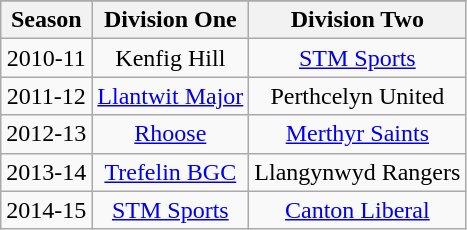<table class="wikitable" style="text-align: center">
<tr>
</tr>
<tr>
<th>Season</th>
<th>Division One</th>
<th>Division Two</th>
</tr>
<tr>
<td>2010-11</td>
<td>Kenfig Hill</td>
<td><a href='#'>STM Sports</a></td>
</tr>
<tr>
<td>2011-12</td>
<td><a href='#'>Llantwit Major</a></td>
<td>Perthcelyn United</td>
</tr>
<tr>
<td>2012-13</td>
<td><a href='#'>Rhoose</a></td>
<td><a href='#'>Merthyr Saints</a></td>
</tr>
<tr>
<td>2013-14</td>
<td><a href='#'>Trefelin BGC</a></td>
<td>Llangynwyd Rangers</td>
</tr>
<tr>
<td>2014-15</td>
<td><a href='#'>STM Sports</a></td>
<td><a href='#'>Canton Liberal</a></td>
</tr>
</table>
